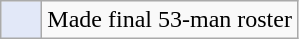<table class=wikitable>
<tr>
<td style="background:#e2e8f8; width:20px; em;"></td>
<td>Made final 53-man roster</td>
</tr>
</table>
